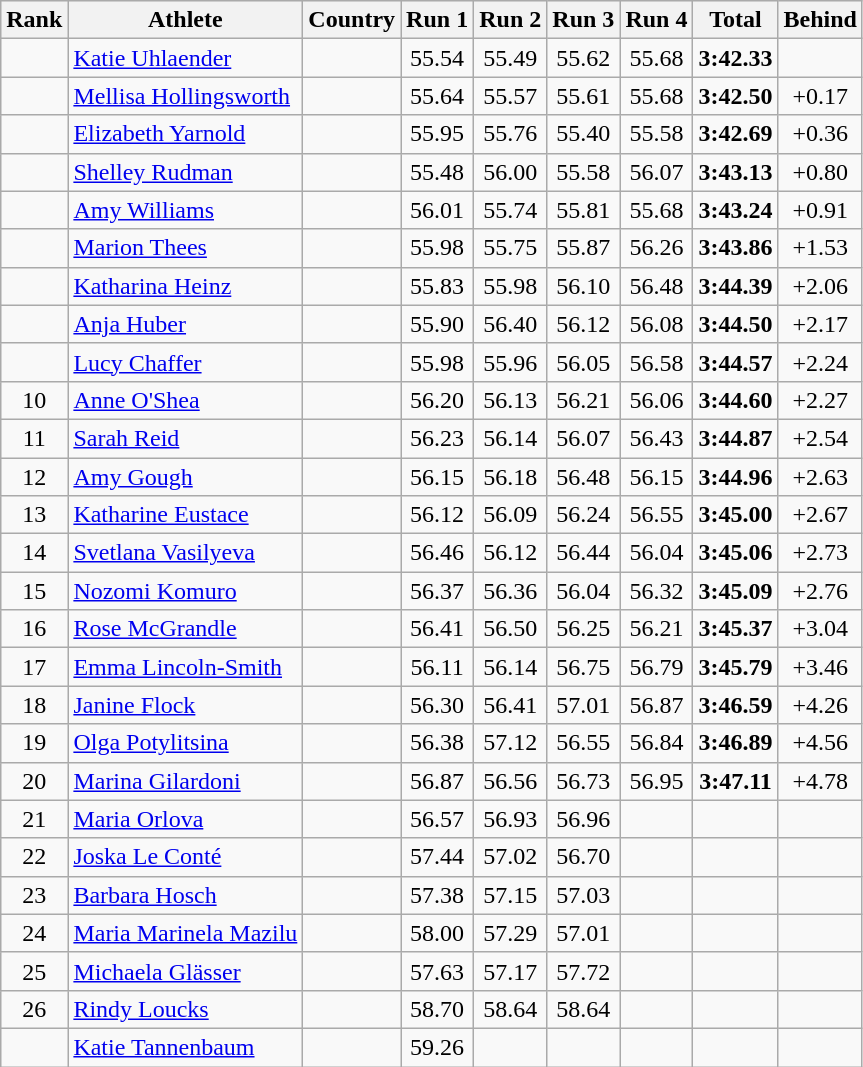<table class="wikitable sortable" style="text-align:center">
<tr bgcolor=efefef>
<th>Rank</th>
<th>Athlete</th>
<th>Country</th>
<th>Run 1</th>
<th>Run 2</th>
<th>Run 3</th>
<th>Run 4</th>
<th>Total</th>
<th>Behind</th>
</tr>
<tr>
<td></td>
<td align=left><a href='#'>Katie Uhlaender</a></td>
<td align=left></td>
<td>55.54</td>
<td>55.49</td>
<td>55.62</td>
<td>55.68</td>
<td><strong>3:42.33</strong></td>
<td></td>
</tr>
<tr>
<td></td>
<td align=left><a href='#'>Mellisa Hollingsworth</a></td>
<td align=left></td>
<td>55.64</td>
<td>55.57</td>
<td>55.61</td>
<td>55.68</td>
<td><strong>3:42.50</strong></td>
<td>+0.17</td>
</tr>
<tr>
<td></td>
<td align=left><a href='#'>Elizabeth Yarnold</a></td>
<td align=left></td>
<td>55.95</td>
<td>55.76</td>
<td>55.40</td>
<td>55.58</td>
<td><strong>3:42.69</strong></td>
<td>+0.36</td>
</tr>
<tr>
<td></td>
<td align=left><a href='#'>Shelley Rudman</a></td>
<td align=left></td>
<td>55.48</td>
<td>56.00</td>
<td>55.58</td>
<td>56.07</td>
<td><strong>3:43.13</strong></td>
<td>+0.80</td>
</tr>
<tr>
<td></td>
<td align=left><a href='#'>Amy Williams</a></td>
<td align=left></td>
<td>56.01</td>
<td>55.74</td>
<td>55.81</td>
<td>55.68</td>
<td><strong>3:43.24</strong></td>
<td>+0.91</td>
</tr>
<tr>
<td></td>
<td align=left><a href='#'>Marion Thees</a></td>
<td align=left></td>
<td>55.98</td>
<td>55.75</td>
<td>55.87</td>
<td>56.26</td>
<td><strong>3:43.86</strong></td>
<td>+1.53</td>
</tr>
<tr>
<td></td>
<td align=left><a href='#'>Katharina Heinz</a></td>
<td align=left></td>
<td>55.83</td>
<td>55.98</td>
<td>56.10</td>
<td>56.48</td>
<td><strong>3:44.39</strong></td>
<td>+2.06</td>
</tr>
<tr>
<td></td>
<td align=left><a href='#'>Anja Huber</a></td>
<td align=left></td>
<td>55.90</td>
<td>56.40</td>
<td>56.12</td>
<td>56.08</td>
<td><strong>3:44.50</strong></td>
<td>+2.17</td>
</tr>
<tr>
<td></td>
<td align=left><a href='#'>Lucy Chaffer</a></td>
<td align=left></td>
<td>55.98</td>
<td>55.96</td>
<td>56.05</td>
<td>56.58</td>
<td><strong>3:44.57</strong></td>
<td>+2.24</td>
</tr>
<tr>
<td>10</td>
<td align=left><a href='#'>Anne O'Shea</a></td>
<td align=left></td>
<td>56.20</td>
<td>56.13</td>
<td>56.21</td>
<td>56.06</td>
<td><strong>3:44.60</strong></td>
<td>+2.27</td>
</tr>
<tr>
<td>11</td>
<td align=left><a href='#'>Sarah Reid</a></td>
<td align=left></td>
<td>56.23</td>
<td>56.14</td>
<td>56.07</td>
<td>56.43</td>
<td><strong>3:44.87</strong></td>
<td>+2.54</td>
</tr>
<tr>
<td>12</td>
<td align=left><a href='#'>Amy Gough</a></td>
<td align=left></td>
<td>56.15</td>
<td>56.18</td>
<td>56.48</td>
<td>56.15</td>
<td><strong>3:44.96</strong></td>
<td>+2.63</td>
</tr>
<tr>
<td>13</td>
<td align=left><a href='#'>Katharine Eustace</a></td>
<td align=left></td>
<td>56.12</td>
<td>56.09</td>
<td>56.24</td>
<td>56.55</td>
<td><strong>3:45.00</strong></td>
<td>+2.67</td>
</tr>
<tr>
<td>14</td>
<td align=left><a href='#'>Svetlana Vasilyeva</a></td>
<td align=left></td>
<td>56.46</td>
<td>56.12</td>
<td>56.44</td>
<td>56.04</td>
<td><strong>3:45.06</strong></td>
<td>+2.73</td>
</tr>
<tr>
<td>15</td>
<td align=left><a href='#'>Nozomi Komuro</a></td>
<td align=left></td>
<td>56.37</td>
<td>56.36</td>
<td>56.04</td>
<td>56.32</td>
<td><strong>3:45.09</strong></td>
<td>+2.76</td>
</tr>
<tr>
<td>16</td>
<td align=left><a href='#'>Rose McGrandle</a></td>
<td align=left></td>
<td>56.41</td>
<td>56.50</td>
<td>56.25</td>
<td>56.21</td>
<td><strong>3:45.37</strong></td>
<td>+3.04</td>
</tr>
<tr>
<td>17</td>
<td align=left><a href='#'>Emma Lincoln-Smith</a></td>
<td align=left></td>
<td>56.11</td>
<td>56.14</td>
<td>56.75</td>
<td>56.79</td>
<td><strong>3:45.79 </strong></td>
<td>+3.46</td>
</tr>
<tr>
<td>18</td>
<td align=left><a href='#'>Janine Flock</a></td>
<td align=left></td>
<td>56.30</td>
<td>56.41</td>
<td>57.01</td>
<td>56.87</td>
<td><strong>3:46.59</strong></td>
<td>+4.26</td>
</tr>
<tr>
<td>19</td>
<td align=left><a href='#'>Olga Potylitsina</a></td>
<td align=left></td>
<td>56.38</td>
<td>57.12</td>
<td>56.55</td>
<td>56.84</td>
<td><strong>3:46.89</strong></td>
<td>+4.56</td>
</tr>
<tr>
<td>20</td>
<td align=left><a href='#'>Marina Gilardoni</a></td>
<td align=left></td>
<td>56.87</td>
<td>56.56</td>
<td>56.73</td>
<td>56.95</td>
<td><strong>3:47.11</strong></td>
<td>+4.78</td>
</tr>
<tr>
<td>21</td>
<td align=left><a href='#'>Maria Orlova</a></td>
<td align=left></td>
<td>56.57</td>
<td>56.93</td>
<td>56.96</td>
<td></td>
<td><strong></strong></td>
<td></td>
</tr>
<tr>
<td>22</td>
<td align=left><a href='#'>Joska Le Conté</a></td>
<td align=left></td>
<td>57.44</td>
<td>57.02</td>
<td>56.70</td>
<td></td>
<td><strong></strong></td>
<td></td>
</tr>
<tr>
<td>23</td>
<td align=left><a href='#'>Barbara Hosch</a></td>
<td align=left></td>
<td>57.38</td>
<td>57.15</td>
<td>57.03</td>
<td></td>
<td><strong></strong></td>
<td></td>
</tr>
<tr>
<td>24</td>
<td align=left><a href='#'>Maria Marinela Mazilu</a></td>
<td align=left></td>
<td>58.00</td>
<td>57.29</td>
<td>57.01</td>
<td></td>
<td><strong></strong></td>
<td></td>
</tr>
<tr>
<td>25</td>
<td align=left><a href='#'>Michaela Glässer</a></td>
<td align=left></td>
<td>57.63</td>
<td>57.17</td>
<td>57.72</td>
<td></td>
<td><strong></strong></td>
<td></td>
</tr>
<tr>
<td>26</td>
<td align=left><a href='#'>Rindy Loucks</a></td>
<td align=left></td>
<td>58.70</td>
<td>58.64</td>
<td>58.64</td>
<td></td>
<td><strong></strong></td>
<td></td>
</tr>
<tr>
<td></td>
<td align=left><a href='#'>Katie Tannenbaum</a></td>
<td align=left></td>
<td>59.26</td>
<td></td>
<td></td>
<td></td>
<td><strong></strong></td>
<td></td>
</tr>
</table>
